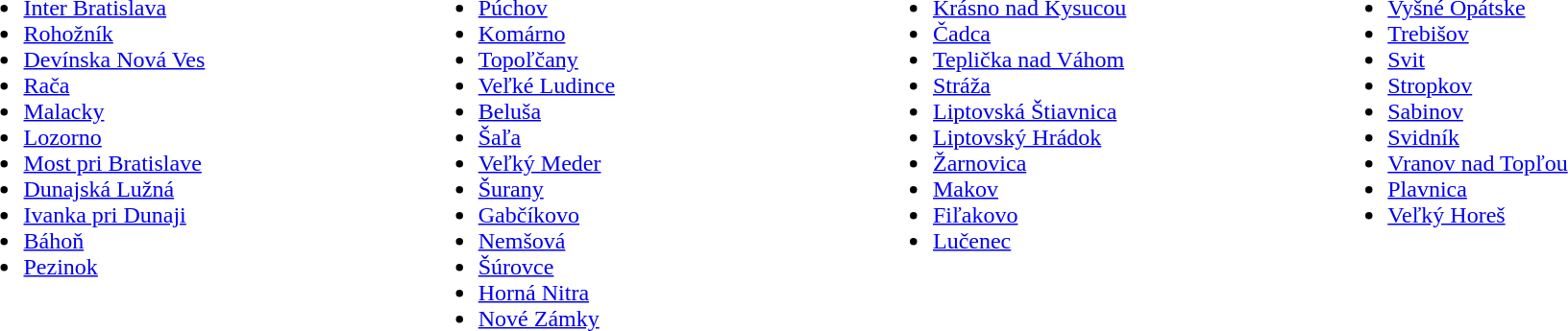<table width=100%>
<tr>
<td width=25% valign="top"><br><ul><li><a href='#'>Inter Bratislava</a></li><li><a href='#'>Rohožník</a></li><li><a href='#'>Devínska Nová Ves</a></li><li><a href='#'>Rača</a></li><li><a href='#'>Malacky</a></li><li><a href='#'>Lozorno</a></li><li><a href='#'>Most pri Bratislave</a></li><li><a href='#'>Dunajská Lužná</a></li><li><a href='#'>Ivanka pri Dunaji</a></li><li><a href='#'>Báhoň</a></li><li><a href='#'>Pezinok</a></li></ul></td>
<td width=25% valign="top"><br><ul><li><a href='#'>Púchov</a></li><li><a href='#'>Komárno</a></li><li><a href='#'>Topoľčany</a></li><li><a href='#'>Veľké Ludince</a></li><li><a href='#'>Beluša</a></li><li><a href='#'>Šaľa</a></li><li><a href='#'>Veľký Meder</a></li><li><a href='#'>Šurany</a></li><li><a href='#'>Gabčíkovo</a></li><li><a href='#'>Nemšová</a></li><li><a href='#'>Šúrovce</a></li><li><a href='#'>Horná Nitra</a></li><li><a href='#'>Nové Zámky</a></li></ul></td>
<td width=25% valign="top"><br><ul><li><a href='#'>Krásno nad Kysucou</a></li><li><a href='#'>Čadca</a></li><li><a href='#'>Teplička nad Váhom</a></li><li><a href='#'>Stráža</a></li><li><a href='#'>Liptovská Štiavnica</a></li><li><a href='#'>Liptovský Hrádok</a></li><li><a href='#'>Žarnovica</a></li><li><a href='#'>Makov</a></li><li><a href='#'>Fiľakovo</a></li><li><a href='#'>Lučenec</a></li></ul></td>
<td width=25% valign="top"><br><ul><li><a href='#'>Vyšné Opátske</a></li><li><a href='#'>Trebišov</a></li><li><a href='#'>Svit</a></li><li><a href='#'>Stropkov</a></li><li><a href='#'>Sabinov</a></li><li><a href='#'>Svidník</a></li><li><a href='#'>Vranov nad Topľou</a></li><li><a href='#'>Plavnica</a></li><li><a href='#'>Veľký Horeš</a></li></ul></td>
</tr>
</table>
